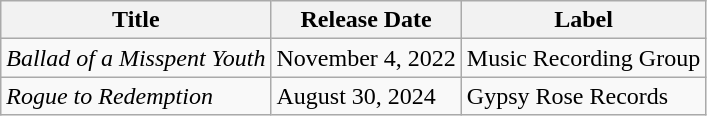<table class="wikitable">
<tr>
<th>Title</th>
<th>Release Date</th>
<th>Label</th>
</tr>
<tr>
<td><em>Ballad of a Misspent Youth</em></td>
<td>November 4, 2022</td>
<td>Music Recording Group</td>
</tr>
<tr>
<td><em>Rogue to Redemption</em></td>
<td>August 30, 2024</td>
<td>Gypsy Rose Records</td>
</tr>
</table>
